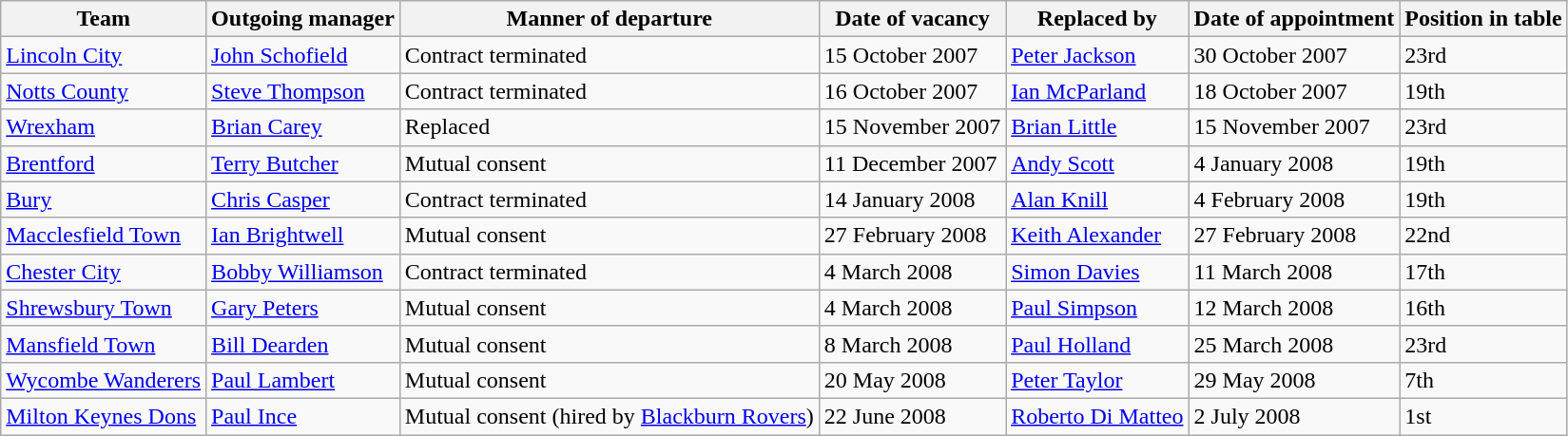<table class="wikitable">
<tr>
<th>Team</th>
<th>Outgoing manager</th>
<th>Manner of departure</th>
<th>Date of vacancy</th>
<th>Replaced by</th>
<th>Date of appointment</th>
<th>Position in table</th>
</tr>
<tr>
<td><a href='#'>Lincoln City</a></td>
<td><a href='#'>John Schofield</a></td>
<td>Contract terminated</td>
<td>15 October 2007</td>
<td><a href='#'>Peter Jackson</a></td>
<td>30 October 2007</td>
<td>23rd</td>
</tr>
<tr>
<td><a href='#'>Notts County</a></td>
<td><a href='#'>Steve Thompson</a></td>
<td>Contract terminated</td>
<td>16 October 2007</td>
<td><a href='#'>Ian McParland</a></td>
<td>18 October 2007</td>
<td>19th</td>
</tr>
<tr>
<td><a href='#'>Wrexham</a></td>
<td><a href='#'>Brian Carey</a></td>
<td>Replaced</td>
<td>15 November 2007</td>
<td><a href='#'>Brian Little</a></td>
<td>15 November 2007</td>
<td>23rd</td>
</tr>
<tr>
<td><a href='#'>Brentford</a></td>
<td><a href='#'>Terry Butcher</a></td>
<td>Mutual consent</td>
<td>11 December 2007</td>
<td><a href='#'>Andy Scott</a></td>
<td>4 January 2008</td>
<td>19th</td>
</tr>
<tr>
<td><a href='#'>Bury</a></td>
<td><a href='#'>Chris Casper</a></td>
<td>Contract terminated</td>
<td>14 January 2008</td>
<td><a href='#'>Alan Knill</a></td>
<td>4 February 2008</td>
<td>19th</td>
</tr>
<tr>
<td><a href='#'>Macclesfield Town</a></td>
<td><a href='#'>Ian Brightwell</a></td>
<td>Mutual consent</td>
<td>27 February 2008</td>
<td><a href='#'>Keith Alexander</a></td>
<td>27 February 2008</td>
<td>22nd</td>
</tr>
<tr>
<td><a href='#'>Chester City</a></td>
<td><a href='#'>Bobby Williamson</a></td>
<td>Contract terminated</td>
<td>4 March 2008</td>
<td><a href='#'>Simon Davies</a></td>
<td>11 March 2008</td>
<td>17th</td>
</tr>
<tr>
<td><a href='#'>Shrewsbury Town</a></td>
<td><a href='#'>Gary Peters</a></td>
<td>Mutual consent</td>
<td>4 March 2008</td>
<td><a href='#'>Paul Simpson</a></td>
<td>12 March 2008</td>
<td>16th</td>
</tr>
<tr>
<td><a href='#'>Mansfield Town</a></td>
<td><a href='#'>Bill Dearden</a></td>
<td>Mutual consent</td>
<td>8 March 2008</td>
<td><a href='#'>Paul Holland</a></td>
<td>25 March 2008</td>
<td>23rd</td>
</tr>
<tr>
<td><a href='#'>Wycombe Wanderers</a></td>
<td><a href='#'>Paul Lambert</a></td>
<td>Mutual consent</td>
<td>20 May 2008</td>
<td><a href='#'>Peter Taylor</a></td>
<td>29 May 2008</td>
<td>7th</td>
</tr>
<tr>
<td><a href='#'>Milton Keynes Dons</a></td>
<td><a href='#'>Paul Ince</a></td>
<td>Mutual consent (hired by <a href='#'>Blackburn Rovers</a>)</td>
<td>22 June 2008</td>
<td><a href='#'>Roberto Di Matteo</a></td>
<td>2 July 2008</td>
<td>1st</td>
</tr>
</table>
